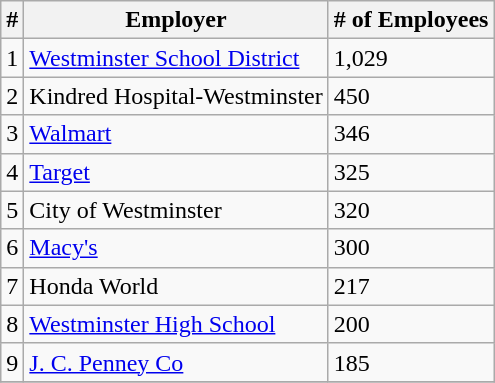<table class="wikitable sortable" border="1">
<tr>
<th>#</th>
<th>Employer</th>
<th># of Employees</th>
</tr>
<tr>
<td>1</td>
<td><a href='#'>Westminster School District</a></td>
<td>1,029</td>
</tr>
<tr>
<td>2</td>
<td>Kindred Hospital-Westminster</td>
<td>450</td>
</tr>
<tr>
<td>3</td>
<td><a href='#'>Walmart</a></td>
<td>346</td>
</tr>
<tr>
<td>4</td>
<td><a href='#'>Target</a></td>
<td>325</td>
</tr>
<tr>
<td>5</td>
<td>City of Westminster</td>
<td>320</td>
</tr>
<tr>
<td>6</td>
<td><a href='#'>Macy's</a></td>
<td>300</td>
</tr>
<tr>
<td>7</td>
<td>Honda World</td>
<td>217</td>
</tr>
<tr>
<td>8</td>
<td><a href='#'>Westminster High School</a></td>
<td>200</td>
</tr>
<tr>
<td>9</td>
<td><a href='#'>J. C. Penney Co</a></td>
<td>185</td>
</tr>
<tr>
</tr>
</table>
